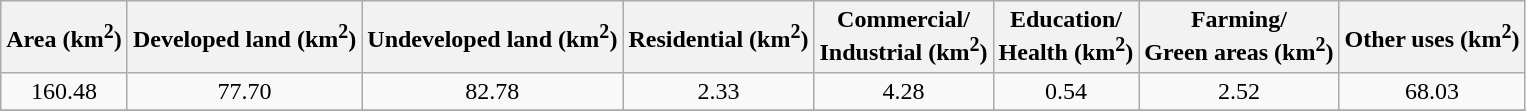<table class="wikitable" style="text-align: center;">
<tr>
<th>Area (km<sup>2</sup>)</th>
<th>Developed land (km<sup>2</sup>)</th>
<th>Undeveloped land (km<sup>2</sup>)</th>
<th>Residential (km<sup>2</sup>)</th>
<th>Commercial/<br> Industrial (km<sup>2</sup>)</th>
<th>Education/<br> Health (km<sup>2</sup>)</th>
<th>Farming/<br> Green areas (km<sup>2</sup>)</th>
<th>Other uses (km<sup>2</sup>)</th>
</tr>
<tr>
<td>160.48</td>
<td>77.70</td>
<td>82.78</td>
<td>2.33</td>
<td>4.28</td>
<td>0.54</td>
<td>2.52</td>
<td>68.03</td>
</tr>
<tr>
</tr>
</table>
